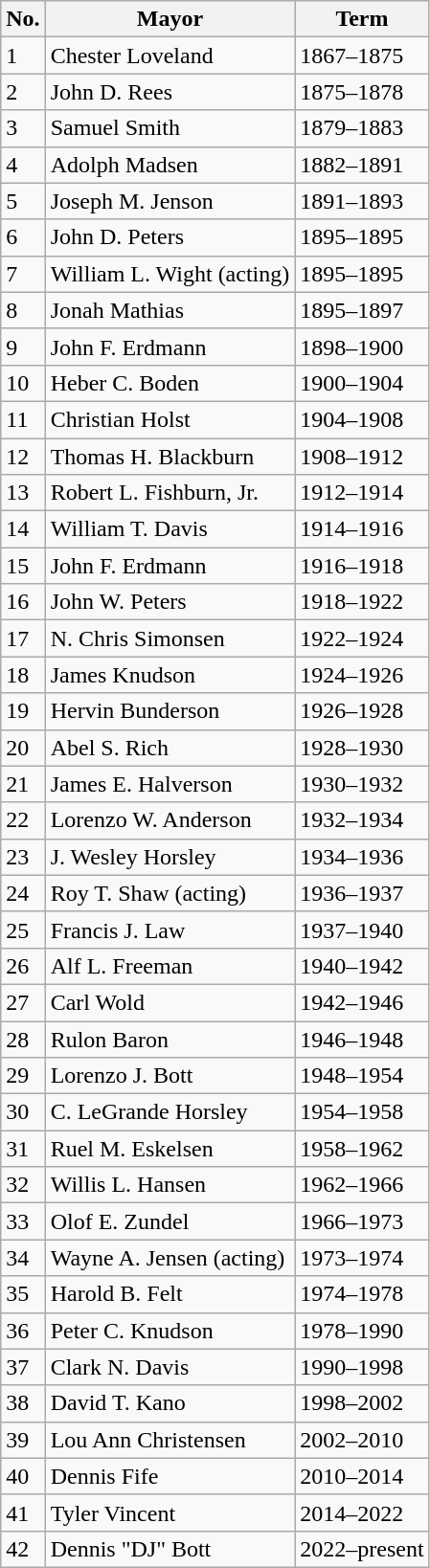<table class="wikitable">
<tr>
<th>No.</th>
<th>Mayor</th>
<th>Term</th>
</tr>
<tr>
<td>1</td>
<td>Chester Loveland</td>
<td>1867–1875</td>
</tr>
<tr>
<td>2</td>
<td>John D. Rees</td>
<td>1875–1878</td>
</tr>
<tr>
<td>3</td>
<td>Samuel Smith</td>
<td>1879–1883</td>
</tr>
<tr>
<td>4</td>
<td>Adolph Madsen</td>
<td>1882–1891</td>
</tr>
<tr>
<td>5</td>
<td>Joseph M. Jenson</td>
<td>1891–1893</td>
</tr>
<tr>
<td>6</td>
<td>John D. Peters</td>
<td>1895–1895</td>
</tr>
<tr>
<td>7</td>
<td>William L. Wight (acting)</td>
<td>1895–1895</td>
</tr>
<tr>
<td>8</td>
<td>Jonah Mathias</td>
<td>1895–1897</td>
</tr>
<tr>
<td>9</td>
<td>John F. Erdmann</td>
<td>1898–1900</td>
</tr>
<tr>
<td>10</td>
<td>Heber C. Boden</td>
<td>1900–1904</td>
</tr>
<tr>
<td>11</td>
<td>Christian Holst</td>
<td>1904–1908</td>
</tr>
<tr>
<td>12</td>
<td>Thomas H. Blackburn</td>
<td>1908–1912</td>
</tr>
<tr>
<td>13</td>
<td>Robert L. Fishburn, Jr.</td>
<td>1912–1914</td>
</tr>
<tr>
<td>14</td>
<td>William T. Davis</td>
<td>1914–1916</td>
</tr>
<tr>
<td>15</td>
<td>John F. Erdmann</td>
<td>1916–1918</td>
</tr>
<tr>
<td>16</td>
<td>John W. Peters</td>
<td>1918–1922</td>
</tr>
<tr>
<td>17</td>
<td>N. Chris Simonsen</td>
<td>1922–1924</td>
</tr>
<tr>
<td>18</td>
<td>James Knudson</td>
<td>1924–1926</td>
</tr>
<tr>
<td>19</td>
<td>Hervin Bunderson</td>
<td>1926–1928</td>
</tr>
<tr>
<td>20</td>
<td>Abel S. Rich</td>
<td>1928–1930</td>
</tr>
<tr>
<td>21</td>
<td>James E. Halverson</td>
<td>1930–1932</td>
</tr>
<tr>
<td>22</td>
<td>Lorenzo W. Anderson</td>
<td>1932–1934</td>
</tr>
<tr>
<td>23</td>
<td>J. Wesley Horsley</td>
<td>1934–1936</td>
</tr>
<tr>
<td>24</td>
<td>Roy T. Shaw (acting)</td>
<td>1936–1937</td>
</tr>
<tr>
<td>25</td>
<td>Francis J. Law</td>
<td>1937–1940</td>
</tr>
<tr>
<td>26</td>
<td>Alf L. Freeman</td>
<td>1940–1942</td>
</tr>
<tr>
<td>27</td>
<td>Carl Wold</td>
<td>1942–1946</td>
</tr>
<tr>
<td>28</td>
<td>Rulon Baron</td>
<td>1946–1948</td>
</tr>
<tr>
<td>29</td>
<td>Lorenzo J. Bott</td>
<td>1948–1954</td>
</tr>
<tr>
<td>30</td>
<td>C. LeGrande Horsley</td>
<td>1954–1958</td>
</tr>
<tr>
<td>31</td>
<td>Ruel M. Eskelsen</td>
<td>1958–1962</td>
</tr>
<tr>
<td>32</td>
<td>Willis L. Hansen</td>
<td>1962–1966</td>
</tr>
<tr>
<td>33</td>
<td>Olof E. Zundel</td>
<td>1966–1973</td>
</tr>
<tr>
<td>34</td>
<td>Wayne A. Jensen (acting)</td>
<td>1973–1974</td>
</tr>
<tr>
<td>35</td>
<td>Harold B. Felt</td>
<td>1974–1978</td>
</tr>
<tr>
<td>36</td>
<td>Peter C. Knudson</td>
<td>1978–1990</td>
</tr>
<tr>
<td>37</td>
<td>Clark N. Davis</td>
<td>1990–1998</td>
</tr>
<tr>
<td>38</td>
<td>David T. Kano</td>
<td>1998–2002</td>
</tr>
<tr>
<td>39</td>
<td>Lou Ann Christensen</td>
<td>2002–2010</td>
</tr>
<tr>
<td>40</td>
<td>Dennis Fife</td>
<td>2010–2014</td>
</tr>
<tr>
<td>41</td>
<td>Tyler Vincent</td>
<td>2014–2022</td>
</tr>
<tr>
<td>42</td>
<td>Dennis "DJ" Bott</td>
<td>2022–present</td>
</tr>
</table>
